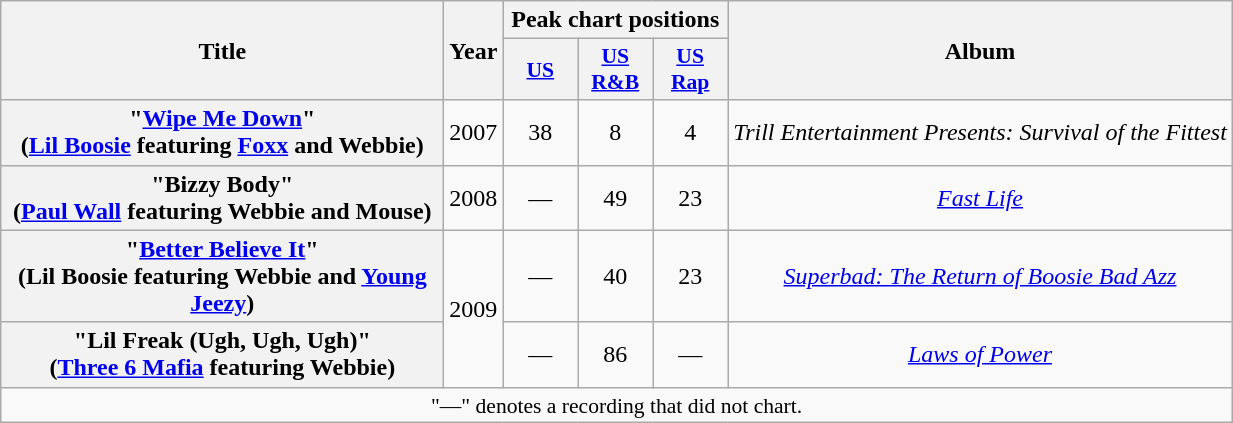<table class="wikitable plainrowheaders" style="text-align:center;">
<tr>
<th scope="col" rowspan="2" style="width:18em;">Title</th>
<th scope="col" rowspan="2">Year</th>
<th scope="col" colspan="3">Peak chart positions</th>
<th scope="col" rowspan="2">Album</th>
</tr>
<tr>
<th style="width:3em;font-size:90%;"><a href='#'>US</a><br></th>
<th style="width:3em;font-size:90%;"><a href='#'>US<br>R&B</a><br></th>
<th style="width:3em;font-size:90%;"><a href='#'>US<br>Rap</a><br></th>
</tr>
<tr>
<th scope="row">"<a href='#'>Wipe Me Down</a>"<br><span>(<a href='#'>Lil Boosie</a> featuring <a href='#'>Foxx</a> and Webbie)</span></th>
<td>2007</td>
<td>38</td>
<td>8</td>
<td>4</td>
<td><em>Trill Entertainment Presents: Survival of the Fittest</em></td>
</tr>
<tr>
<th scope="row">"Bizzy Body"<br><span>(<a href='#'>Paul Wall</a> featuring Webbie and Mouse)</span></th>
<td>2008</td>
<td>—</td>
<td>49</td>
<td>23</td>
<td><em><a href='#'>Fast Life</a></em></td>
</tr>
<tr>
<th scope="row">"<a href='#'>Better Believe It</a>"<br><span>(Lil Boosie featuring Webbie and <a href='#'>Young Jeezy</a>)</span></th>
<td rowspan="2">2009</td>
<td>—</td>
<td>40</td>
<td>23</td>
<td><em><a href='#'>Superbad: The Return of Boosie Bad Azz</a></em></td>
</tr>
<tr>
<th scope="row">"Lil Freak (Ugh, Ugh, Ugh)"<br><span>(<a href='#'>Three 6 Mafia</a> featuring Webbie)</span></th>
<td>—</td>
<td>86</td>
<td>—</td>
<td><em><a href='#'>Laws of Power</a></em></td>
</tr>
<tr>
<td colspan="14" style="font-size:90%">"—" denotes a recording that did not chart.</td>
</tr>
</table>
